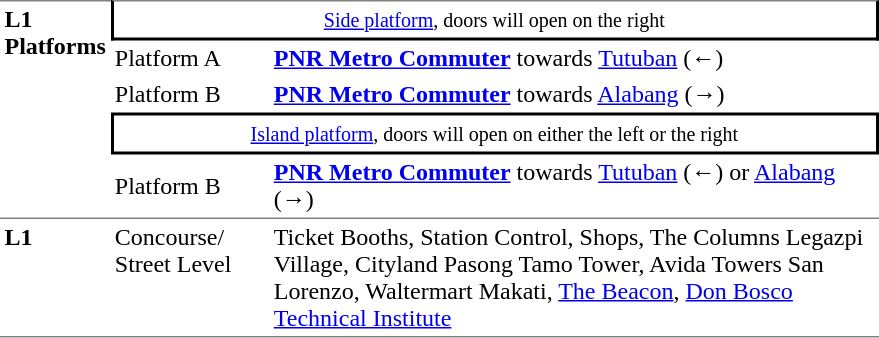<table border=0 cellspacing=0 cellpadding=3>
<tr>
<td style="border-top:solid 1px gray;border-bottom:solid 1px gray;" rowspan=5 valign=top><strong>L1<br>Platforms</strong></td>
<td style="border-top:solid 1px gray;border-right:solid 2px black;border-left:solid 2px black;border-bottom:solid 2px black;text-align:center;" colspan=2><small><a href='#'>Side platform</a>, doors will open on the right</small></td>
</tr>
<tr>
<td>Platform A</td>
<td><a href='#'><span><strong>PNR Metro Commuter</strong></span></a> towards <a href='#'>Tutuban</a> (←)</td>
</tr>
<tr>
<td>Platform B</td>
<td><a href='#'><span><strong>PNR Metro Commuter</strong></span></a> towards <a href='#'>Alabang</a> (→)</td>
</tr>
<tr>
<td style="border-top:solid 2px black;border-right:solid 2px black;border-left:solid 2px black;border-bottom:solid 2px black;text-align:center;" colspan=2><small><a href='#'>Island platform</a>, doors will open on either the left or the right</small></td>
</tr>
<tr>
<td style="border-bottom:solid 1px gray;">Platform B</td>
<td style="border-bottom:solid 1px gray;"><a href='#'><span><strong>PNR Metro Commuter</strong></span></a> towards <a href='#'>Tutuban</a> (←) or <a href='#'>Alabang</a> (→)</td>
</tr>
<tr>
<td style="border-bottom:solid 1px gray;" width=50 valign=top><strong>L1</strong></td>
<td style="border-bottom:solid 1px gray;" width=100 valign=top>Concourse/<br>Street Level</td>
<td style="border-bottom:solid 1px gray;" width=400 valign=top>Ticket Booths, Station Control, Shops, The Columns Legazpi Village, Cityland Pasong Tamo Tower, Avida Towers San Lorenzo, Waltermart Makati, <a href='#'>The Beacon</a>, <a href='#'>Don Bosco Technical Institute</a></td>
</tr>
</table>
